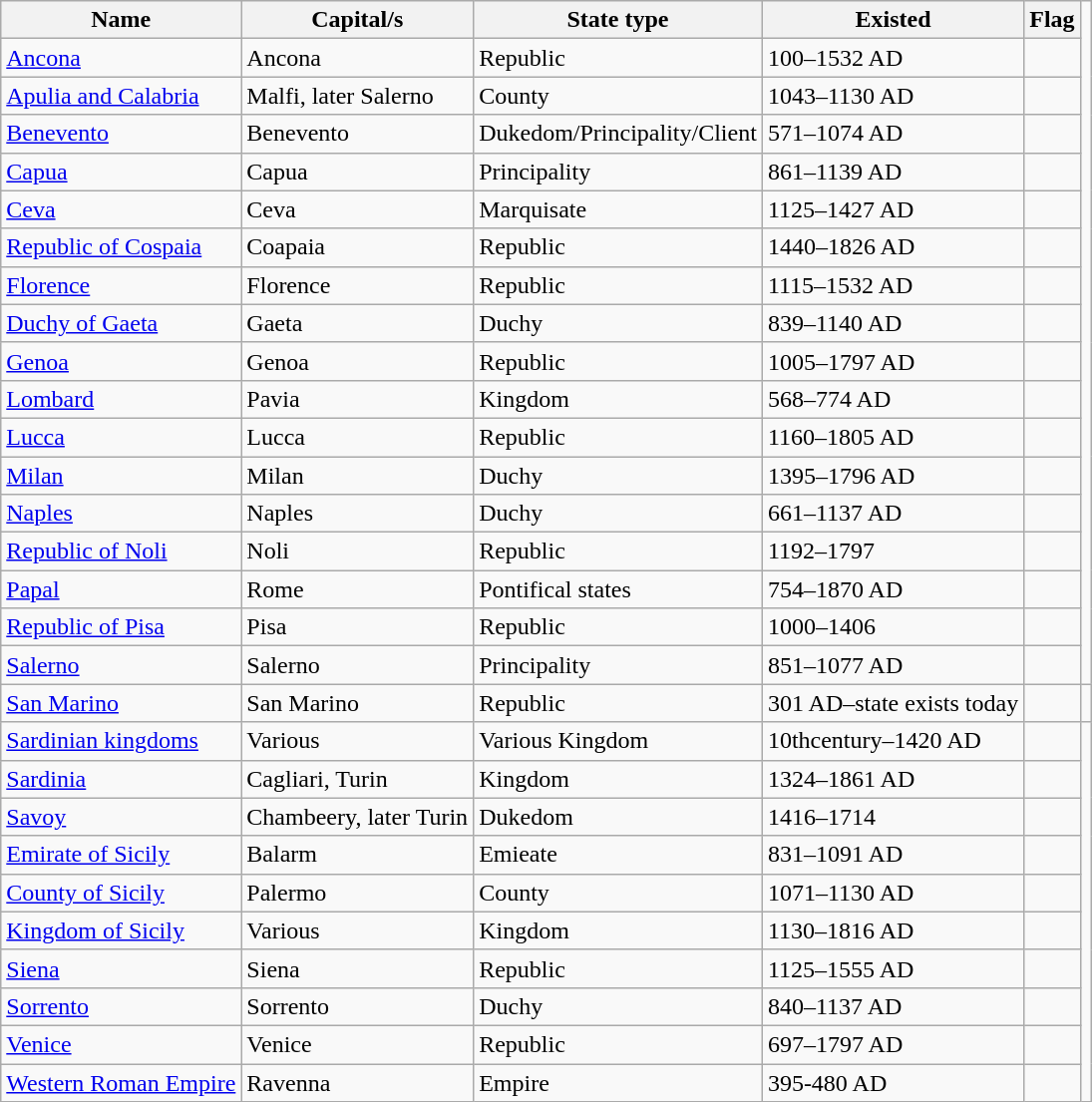<table class="wikitable sortable" border="1">
<tr>
<th>Name</th>
<th>Capital/s</th>
<th>State type</th>
<th>Existed</th>
<th>Flag</th>
</tr>
<tr>
<td><a href='#'>Ancona</a></td>
<td>Ancona</td>
<td>Republic</td>
<td>100–1532 AD</td>
<td></td>
</tr>
<tr>
<td><a href='#'>Apulia and Calabria</a></td>
<td>Malfi, later Salerno</td>
<td>County</td>
<td>1043–1130 AD</td>
<td></td>
</tr>
<tr>
<td><a href='#'>Benevento</a></td>
<td>Benevento</td>
<td>Dukedom/Principality/Client</td>
<td>571–1074 AD</td>
<td></td>
</tr>
<tr>
<td><a href='#'>Capua</a></td>
<td>Capua</td>
<td>Principality</td>
<td>861–1139 AD</td>
<td></td>
</tr>
<tr>
<td><a href='#'>Ceva</a></td>
<td>Ceva</td>
<td>Marquisate</td>
<td>1125–1427 AD</td>
<td></td>
</tr>
<tr>
<td><a href='#'>Republic of Cospaia</a></td>
<td>Coapaia</td>
<td>Republic</td>
<td>1440–1826 AD</td>
<td></td>
</tr>
<tr>
<td><a href='#'>Florence</a></td>
<td>Florence</td>
<td>Republic</td>
<td>1115–1532 AD</td>
<td></td>
</tr>
<tr>
<td><a href='#'>Duchy of Gaeta</a></td>
<td>Gaeta</td>
<td>Duchy</td>
<td>839–1140 AD</td>
<td></td>
</tr>
<tr>
<td><a href='#'>Genoa</a></td>
<td>Genoa</td>
<td>Republic</td>
<td>1005–1797 AD</td>
<td></td>
</tr>
<tr>
<td><a href='#'>Lombard</a></td>
<td>Pavia</td>
<td>Kingdom</td>
<td>568–774 AD</td>
<td></td>
</tr>
<tr>
<td><a href='#'>Lucca</a></td>
<td>Lucca</td>
<td>Republic</td>
<td>1160–1805 AD</td>
<td></td>
</tr>
<tr>
<td><a href='#'>Milan</a></td>
<td>Milan</td>
<td>Duchy</td>
<td>1395–1796 AD</td>
<td></td>
</tr>
<tr>
<td><a href='#'>Naples</a></td>
<td>Naples</td>
<td>Duchy</td>
<td>661–1137 AD</td>
<td></td>
</tr>
<tr>
<td><a href='#'>Republic of Noli</a></td>
<td>Noli</td>
<td>Republic</td>
<td>1192–1797</td>
<td></td>
</tr>
<tr>
<td><a href='#'>Papal</a></td>
<td>Rome</td>
<td>Pontifical states</td>
<td>754–1870 AD</td>
<td></td>
</tr>
<tr>
<td><a href='#'>Republic of Pisa</a></td>
<td>Pisa</td>
<td>Republic</td>
<td>1000–1406</td>
<td></td>
</tr>
<tr>
<td><a href='#'>Salerno</a></td>
<td>Salerno</td>
<td>Principality</td>
<td>851–1077 AD</td>
<td></td>
</tr>
<tr>
<td><a href='#'>San Marino</a></td>
<td>San Marino</td>
<td>Republic</td>
<td>301 AD–state exists today</td>
<td></td>
<td></td>
</tr>
<tr>
<td><a href='#'>Sardinian kingdoms</a></td>
<td>Various</td>
<td>Various Kingdom</td>
<td>10thcentury–1420 AD</td>
<td></td>
</tr>
<tr>
<td><a href='#'>Sardinia</a></td>
<td>Cagliari, Turin</td>
<td>Kingdom</td>
<td>1324–1861 AD</td>
<td></td>
</tr>
<tr>
<td><a href='#'>Savoy</a></td>
<td>Chambeery, later Turin</td>
<td>Dukedom</td>
<td>1416–1714</td>
<td></td>
</tr>
<tr>
<td><a href='#'>Emirate of Sicily</a></td>
<td>Balarm</td>
<td>Emieate</td>
<td>831–1091 AD</td>
<td></td>
</tr>
<tr>
<td><a href='#'>County of Sicily</a></td>
<td>Palermo</td>
<td>County</td>
<td>1071–1130 AD</td>
<td></td>
</tr>
<tr>
<td><a href='#'>Kingdom of Sicily</a></td>
<td>Various</td>
<td>Kingdom</td>
<td>1130–1816 AD</td>
<td></td>
</tr>
<tr>
<td><a href='#'>Siena</a></td>
<td>Siena</td>
<td>Republic</td>
<td>1125–1555 AD</td>
<td></td>
</tr>
<tr>
<td><a href='#'>Sorrento</a></td>
<td>Sorrento</td>
<td>Duchy</td>
<td>840–1137 AD</td>
<td></td>
</tr>
<tr>
<td><a href='#'>Venice</a></td>
<td>Venice</td>
<td>Republic</td>
<td>697–1797 AD</td>
<td></td>
</tr>
<tr>
<td><a href='#'>Western Roman Empire</a></td>
<td>Ravenna</td>
<td>Empire</td>
<td>395-480 AD</td>
<td></td>
</tr>
</table>
